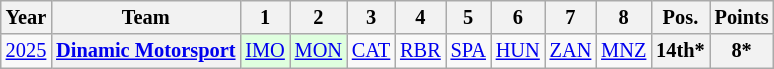<table class="wikitable" border="1" style="text-align:center; font-size:85%;">
<tr>
<th>Year</th>
<th>Team</th>
<th>1</th>
<th>2</th>
<th>3</th>
<th>4</th>
<th>5</th>
<th>6</th>
<th>7</th>
<th>8</th>
<th>Pos.</th>
<th>Points</th>
</tr>
<tr>
<td><a href='#'>2025</a></td>
<th nowrap><a href='#'>Dinamic Motorsport</a></th>
<td style="background:#DFFFDF;"><a href='#'>IMO</a><br></td>
<td style="background:#DFFFDF;"><a href='#'>MON</a><br></td>
<td style="background:#;"><a href='#'>CAT</a></td>
<td style="background:#;"><a href='#'>RBR</a></td>
<td style="background:#;"><a href='#'>SPA</a></td>
<td style="background:#;"><a href='#'>HUN</a></td>
<td style="background:#;"><a href='#'>ZAN</a></td>
<td style="background:#;"><a href='#'>MNZ</a></td>
<th>14th*</th>
<th>8*</th>
</tr>
</table>
